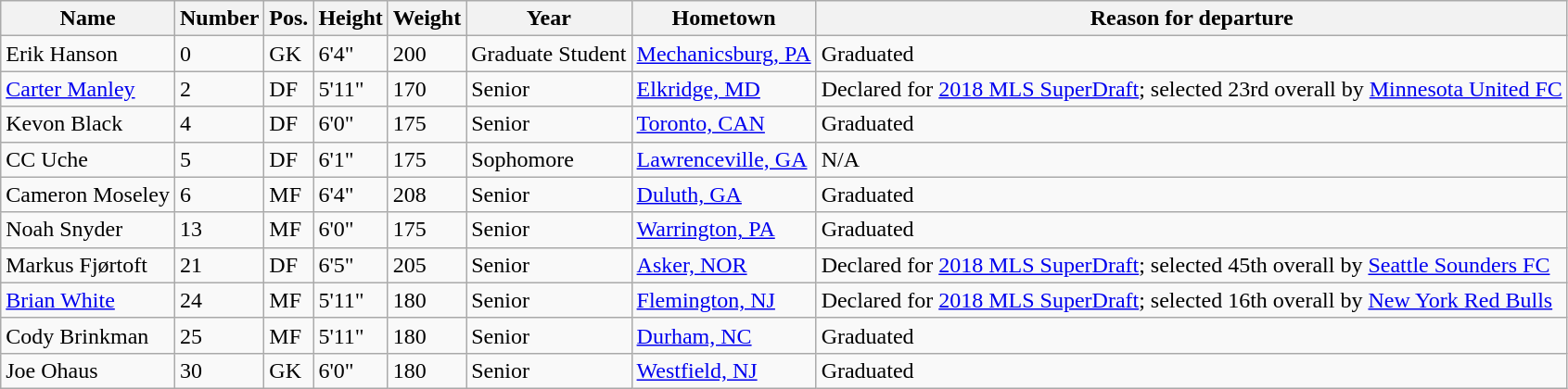<table class="wikitable sortable" border="1">
<tr>
<th>Name</th>
<th>Number</th>
<th>Pos.</th>
<th>Height</th>
<th>Weight</th>
<th>Year</th>
<th>Hometown</th>
<th class="unsortable">Reason for departure</th>
</tr>
<tr>
<td>Erik Hanson</td>
<td>0</td>
<td>GK</td>
<td>6'4"</td>
<td>200</td>
<td>Graduate Student</td>
<td><a href='#'>Mechanicsburg, PA</a></td>
<td>Graduated</td>
</tr>
<tr>
<td><a href='#'>Carter Manley</a></td>
<td>2</td>
<td>DF</td>
<td>5'11"</td>
<td>170</td>
<td>Senior</td>
<td><a href='#'>Elkridge, MD</a></td>
<td>Declared for <a href='#'>2018 MLS SuperDraft</a>; selected 23rd overall by <a href='#'>Minnesota United FC</a></td>
</tr>
<tr>
<td>Kevon Black</td>
<td>4</td>
<td>DF</td>
<td>6'0"</td>
<td>175</td>
<td>Senior</td>
<td><a href='#'>Toronto, CAN</a></td>
<td>Graduated</td>
</tr>
<tr>
<td>CC Uche</td>
<td>5</td>
<td>DF</td>
<td>6'1"</td>
<td>175</td>
<td>Sophomore</td>
<td><a href='#'>Lawrenceville, GA</a></td>
<td>N/A</td>
</tr>
<tr>
<td>Cameron Moseley</td>
<td>6</td>
<td>MF</td>
<td>6'4"</td>
<td>208</td>
<td>Senior</td>
<td><a href='#'>Duluth, GA</a></td>
<td>Graduated</td>
</tr>
<tr>
<td>Noah Snyder</td>
<td>13</td>
<td>MF</td>
<td>6'0"</td>
<td>175</td>
<td>Senior</td>
<td><a href='#'>Warrington, PA</a></td>
<td>Graduated</td>
</tr>
<tr>
<td>Markus Fjørtoft</td>
<td>21</td>
<td>DF</td>
<td>6'5"</td>
<td>205</td>
<td>Senior</td>
<td><a href='#'>Asker, NOR</a></td>
<td>Declared for <a href='#'>2018 MLS SuperDraft</a>; selected 45th overall by <a href='#'>Seattle Sounders FC</a></td>
</tr>
<tr>
<td><a href='#'>Brian White</a></td>
<td>24</td>
<td>MF</td>
<td>5'11"</td>
<td>180</td>
<td>Senior</td>
<td><a href='#'>Flemington, NJ</a></td>
<td>Declared for <a href='#'>2018 MLS SuperDraft</a>; selected 16th overall by <a href='#'>New York Red Bulls</a></td>
</tr>
<tr>
<td>Cody Brinkman</td>
<td>25</td>
<td>MF</td>
<td>5'11"</td>
<td>180</td>
<td>Senior</td>
<td><a href='#'>Durham, NC</a></td>
<td>Graduated</td>
</tr>
<tr>
<td>Joe Ohaus</td>
<td>30</td>
<td>GK</td>
<td>6'0"</td>
<td>180</td>
<td>Senior</td>
<td><a href='#'>Westfield, NJ</a></td>
<td>Graduated</td>
</tr>
</table>
